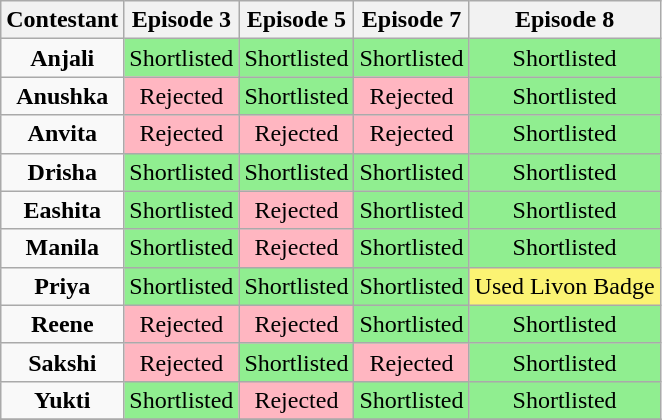<table class="wikitable" style="text-align:center">
<tr>
<th>Contestant</th>
<th scope="col">Episode 3</th>
<th>Episode 5</th>
<th>Episode 7</th>
<th>Episode 8</th>
</tr>
<tr>
<td><strong>Anjali</strong></td>
<td bgcolor="lightgreen">Shortlisted</td>
<td bgcolor="lightgreen">Shortlisted</td>
<td bgcolor="lightgreen">Shortlisted</td>
<td bgcolor="lightgreen">Shortlisted</td>
</tr>
<tr>
<td><strong>Anushka</strong></td>
<td bgcolor="lightpink">Rejected</td>
<td bgcolor="lightgreen">Shortlisted</td>
<td bgcolor="lightpink">Rejected</td>
<td bgcolor="lightgreen">Shortlisted</td>
</tr>
<tr>
<td><strong>Anvita</strong></td>
<td bgcolor="lightpink">Rejected</td>
<td bgcolor="lightpink">Rejected</td>
<td bgcolor="lightpink">Rejected</td>
<td bgcolor="lightgreen">Shortlisted</td>
</tr>
<tr>
<td><strong>Drisha</strong></td>
<td bgcolor="lightgreen">Shortlisted</td>
<td bgcolor="lightgreen">Shortlisted</td>
<td bgcolor="lightgreen">Shortlisted</td>
<td bgcolor="lightgreen">Shortlisted</td>
</tr>
<tr>
<td><strong>Eashita</strong></td>
<td bgcolor="lightgreen">Shortlisted</td>
<td bgcolor="lightpink">Rejected</td>
<td bgcolor="lightgreen">Shortlisted</td>
<td bgcolor="lightgreen">Shortlisted</td>
</tr>
<tr>
<td><strong>Manila</strong></td>
<td bgcolor="lightgreen">Shortlisted</td>
<td bgcolor="lightpink">Rejected</td>
<td bgcolor="lightgreen">Shortlisted</td>
<td bgcolor="lightgreen">Shortlisted</td>
</tr>
<tr>
<td><strong>Priya</strong></td>
<td bgcolor="lightgreen">Shortlisted</td>
<td bgcolor="lightgreen">Shortlisted</td>
<td bgcolor="lightgreen">Shortlisted</td>
<td bgcolor="#FBF373">Used Livon Badge</td>
</tr>
<tr>
<td><strong>Reene</strong></td>
<td bgcolor="lightpink">Rejected</td>
<td bgcolor="lightpink">Rejected</td>
<td bgcolor="lightgreen">Shortlisted</td>
<td bgcolor="lightgreen">Shortlisted</td>
</tr>
<tr>
<td><strong>Sakshi</strong></td>
<td bgcolor="lightpink">Rejected</td>
<td bgcolor="lightgreen">Shortlisted</td>
<td bgcolor="lightpink">Rejected</td>
<td bgcolor="lightgreen">Shortlisted</td>
</tr>
<tr>
<td><strong>Yukti</strong></td>
<td bgcolor="lightgreen">Shortlisted</td>
<td bgcolor="lightpink">Rejected</td>
<td bgcolor="lightgreen">Shortlisted</td>
<td bgcolor="lightgreen">Shortlisted</td>
</tr>
<tr>
</tr>
</table>
